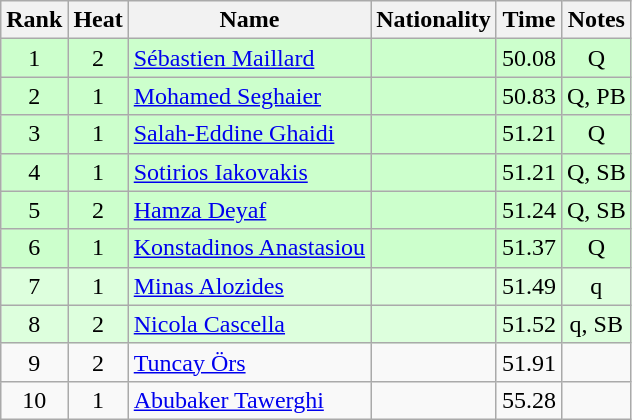<table class="wikitable sortable" style="text-align:center">
<tr>
<th>Rank</th>
<th>Heat</th>
<th>Name</th>
<th>Nationality</th>
<th>Time</th>
<th>Notes</th>
</tr>
<tr bgcolor=ccffcc>
<td>1</td>
<td>2</td>
<td align=left><a href='#'>Sébastien Maillard</a></td>
<td align=left></td>
<td>50.08</td>
<td>Q</td>
</tr>
<tr bgcolor=ccffcc>
<td>2</td>
<td>1</td>
<td align=left><a href='#'>Mohamed Seghaier</a></td>
<td align=left></td>
<td>50.83</td>
<td>Q, PB</td>
</tr>
<tr bgcolor=ccffcc>
<td>3</td>
<td>1</td>
<td align=left><a href='#'>Salah-Eddine Ghaidi</a></td>
<td align=left></td>
<td>51.21</td>
<td>Q</td>
</tr>
<tr bgcolor=ccffcc>
<td>4</td>
<td>1</td>
<td align=left><a href='#'>Sotirios Iakovakis</a></td>
<td align=left></td>
<td>51.21</td>
<td>Q, SB</td>
</tr>
<tr bgcolor=ccffcc>
<td>5</td>
<td>2</td>
<td align=left><a href='#'>Hamza Deyaf</a></td>
<td align=left></td>
<td>51.24</td>
<td>Q, SB</td>
</tr>
<tr bgcolor=ccffcc>
<td>6</td>
<td>1</td>
<td align=left><a href='#'>Konstadinos Anastasiou</a></td>
<td align=left></td>
<td>51.37</td>
<td>Q</td>
</tr>
<tr bgcolor=ddffdd>
<td>7</td>
<td>1</td>
<td align=left><a href='#'>Minas Alozides</a></td>
<td align=left></td>
<td>51.49</td>
<td>q</td>
</tr>
<tr bgcolor=ddffdd>
<td>8</td>
<td>2</td>
<td align=left><a href='#'>Nicola Cascella</a></td>
<td align=left></td>
<td>51.52</td>
<td>q, SB</td>
</tr>
<tr>
<td>9</td>
<td>2</td>
<td align=left><a href='#'>Tuncay Örs</a></td>
<td align=left></td>
<td>51.91</td>
<td></td>
</tr>
<tr>
<td>10</td>
<td>1</td>
<td align=left><a href='#'>Abubaker Tawerghi</a></td>
<td align=left></td>
<td>55.28</td>
<td></td>
</tr>
</table>
